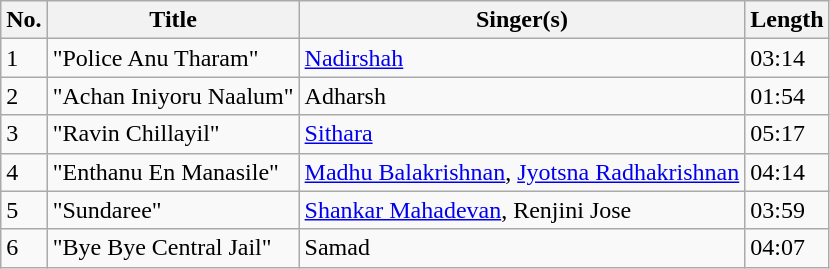<table class="wikitable">
<tr>
<th>No.</th>
<th>Title</th>
<th>Singer(s)</th>
<th>Length</th>
</tr>
<tr>
<td>1</td>
<td>"Police Anu Tharam"</td>
<td><a href='#'>Nadirshah</a></td>
<td>03:14</td>
</tr>
<tr>
<td>2</td>
<td>"Achan Iniyoru Naalum"</td>
<td>Adharsh</td>
<td>01:54</td>
</tr>
<tr>
<td>3</td>
<td>"Ravin Chillayil"</td>
<td><a href='#'>Sithara</a></td>
<td>05:17</td>
</tr>
<tr>
<td>4</td>
<td>"Enthanu En Manasile"</td>
<td><a href='#'>Madhu Balakrishnan</a>, <a href='#'>Jyotsna Radhakrishnan</a></td>
<td>04:14</td>
</tr>
<tr>
<td>5</td>
<td>"Sundaree"</td>
<td><a href='#'>Shankar Mahadevan</a>, Renjini Jose</td>
<td>03:59</td>
</tr>
<tr>
<td>6</td>
<td>"Bye Bye Central Jail"</td>
<td>Samad</td>
<td>04:07</td>
</tr>
</table>
